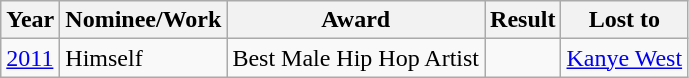<table class="wikitable">
<tr>
<th>Year</th>
<th>Nominee/Work</th>
<th>Award</th>
<th>Result</th>
<th>Lost to</th>
</tr>
<tr>
<td><a href='#'>2011</a></td>
<td>Himself</td>
<td>Best Male Hip Hop Artist</td>
<td></td>
<td><a href='#'>Kanye West</a></td>
</tr>
</table>
